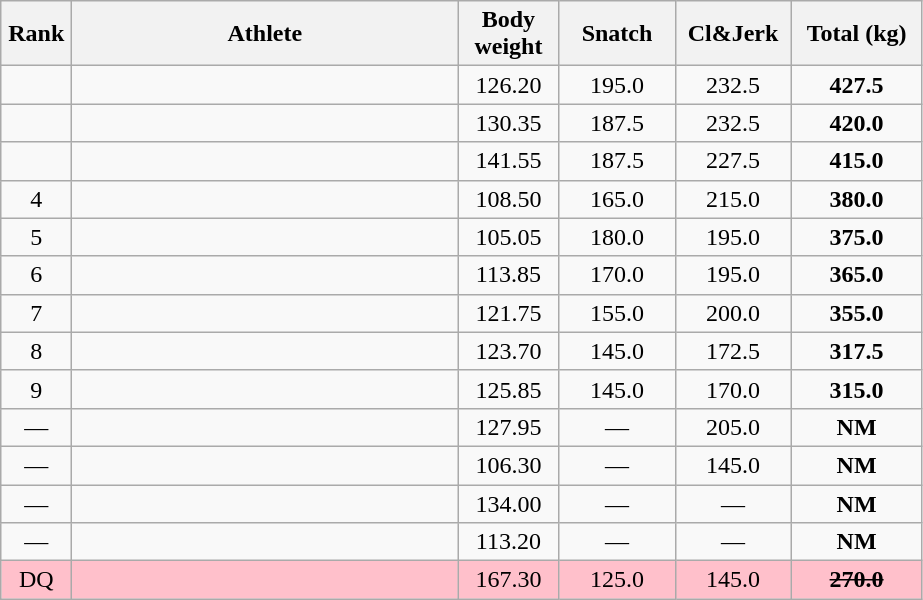<table class = "wikitable" style="text-align:center;">
<tr>
<th width=40>Rank</th>
<th width=250>Athlete</th>
<th width=60>Body weight</th>
<th width=70>Snatch</th>
<th width=70>Cl&Jerk</th>
<th width=80>Total (kg)</th>
</tr>
<tr>
<td></td>
<td align=left></td>
<td>126.20</td>
<td>195.0</td>
<td>232.5</td>
<td><strong>427.5</strong></td>
</tr>
<tr>
<td></td>
<td align=left></td>
<td>130.35</td>
<td>187.5</td>
<td>232.5</td>
<td><strong>420.0</strong></td>
</tr>
<tr>
<td></td>
<td align=left></td>
<td>141.55</td>
<td>187.5</td>
<td>227.5</td>
<td><strong>415.0</strong></td>
</tr>
<tr>
<td>4</td>
<td align=left></td>
<td>108.50</td>
<td>165.0</td>
<td>215.0</td>
<td><strong>380.0</strong></td>
</tr>
<tr>
<td>5</td>
<td align=left></td>
<td>105.05</td>
<td>180.0</td>
<td>195.0</td>
<td><strong>375.0</strong></td>
</tr>
<tr>
<td>6</td>
<td align=left></td>
<td>113.85</td>
<td>170.0</td>
<td>195.0</td>
<td><strong>365.0</strong></td>
</tr>
<tr>
<td>7</td>
<td align=left></td>
<td>121.75</td>
<td>155.0</td>
<td>200.0</td>
<td><strong>355.0</strong></td>
</tr>
<tr>
<td>8</td>
<td align=left></td>
<td>123.70</td>
<td>145.0</td>
<td>172.5</td>
<td><strong>317.5</strong></td>
</tr>
<tr>
<td>9</td>
<td align=left></td>
<td>125.85</td>
<td>145.0</td>
<td>170.0</td>
<td><strong>315.0</strong></td>
</tr>
<tr>
<td>—</td>
<td align=left></td>
<td>127.95</td>
<td>—</td>
<td>205.0</td>
<td><strong>NM</strong></td>
</tr>
<tr>
<td>—</td>
<td align=left></td>
<td>106.30</td>
<td>—</td>
<td>145.0</td>
<td><strong>NM</strong></td>
</tr>
<tr>
<td>—</td>
<td align=left></td>
<td>134.00</td>
<td>—</td>
<td>—</td>
<td><strong>NM</strong></td>
</tr>
<tr>
<td>—</td>
<td align=left></td>
<td>113.20</td>
<td>—</td>
<td>—</td>
<td><strong>NM</strong></td>
</tr>
<tr bgcolor=pink>
<td>DQ</td>
<td align=left></td>
<td>167.30</td>
<td>125.0</td>
<td>145.0</td>
<td><s><strong>270.0</strong></s></td>
</tr>
</table>
